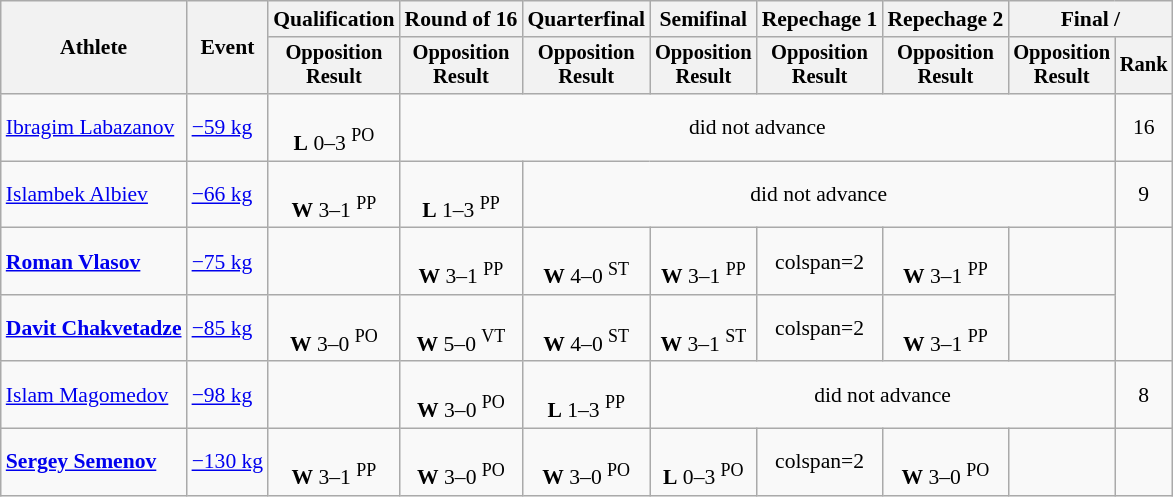<table class="wikitable" style="font-size:90%">
<tr>
<th rowspan=2>Athlete</th>
<th rowspan=2>Event</th>
<th>Qualification</th>
<th>Round of 16</th>
<th>Quarterfinal</th>
<th>Semifinal</th>
<th>Repechage 1</th>
<th>Repechage 2</th>
<th colspan=3>Final / </th>
</tr>
<tr style="font-size: 95%">
<th>Opposition<br>Result</th>
<th>Opposition<br>Result</th>
<th>Opposition<br>Result</th>
<th>Opposition<br>Result</th>
<th>Opposition<br>Result</th>
<th>Opposition<br>Result</th>
<th>Opposition<br>Result</th>
<th>Rank</th>
</tr>
<tr align=center>
<td align=left><a href='#'>Ibragim Labazanov</a></td>
<td align=left><a href='#'>−59 kg</a></td>
<td><br><strong>L</strong> 0–3 <sup>PO</sup></td>
<td colspan=6>did not advance</td>
<td>16</td>
</tr>
<tr align=center>
<td align=left><a href='#'>Islambek Albiev</a></td>
<td align=left><a href='#'>−66 kg</a></td>
<td><br><strong>W</strong> 3–1 <sup>PP</sup></td>
<td><br><strong>L</strong> 1–3 <sup>PP</sup></td>
<td colspan=5>did not advance</td>
<td>9</td>
</tr>
<tr align=center>
<td align=left><strong><a href='#'>Roman Vlasov</a></strong></td>
<td align=left><a href='#'>−75 kg</a></td>
<td></td>
<td><br><strong>W</strong> 3–1 <sup>PP</sup></td>
<td><br><strong>W</strong> 4–0 <sup>ST</sup></td>
<td><br> <strong>W</strong> 3–1 <sup>PP</sup></td>
<td>colspan=2 </td>
<td><br> <strong>W</strong> 3–1 <sup>PP</sup></td>
<td></td>
</tr>
<tr align=center>
<td align=left><strong><a href='#'>Davit Chakvetadze</a></strong></td>
<td align=left><a href='#'>−85 kg</a></td>
<td><br> <strong>W</strong> 3–0 <sup>PO</sup></td>
<td><br> <strong>W</strong> 5–0 <sup>VT</sup></td>
<td><br> <strong>W</strong> 4–0 <sup>ST</sup></td>
<td><br> <strong>W</strong> 3–1 <sup>ST</sup></td>
<td>colspan=2 </td>
<td><br><strong>W</strong> 3–1 <sup>PP</sup></td>
<td></td>
</tr>
<tr align=center>
<td align=left><a href='#'>Islam Magomedov</a></td>
<td align=left><a href='#'>−98 kg</a></td>
<td></td>
<td><br> <strong>W</strong> 3–0 <sup>PO</sup></td>
<td><br><strong>L</strong> 1–3 <sup>PP</sup></td>
<td colspan=4>did not advance</td>
<td>8</td>
</tr>
<tr align=center>
<td align=left><strong><a href='#'>Sergey Semenov</a></strong></td>
<td align=left><a href='#'>−130 kg</a></td>
<td><br> <strong>W</strong> 3–1 <sup>PP</sup></td>
<td><br> <strong>W</strong> 3–0 <sup>PO</sup></td>
<td><br> <strong>W</strong> 3–0 <sup>PO</sup></td>
<td><br> <strong>L</strong> 0–3 <sup>PO</sup></td>
<td>colspan=2 </td>
<td><br><strong>W</strong> 3–0 <sup>PO</sup></td>
<td></td>
</tr>
</table>
